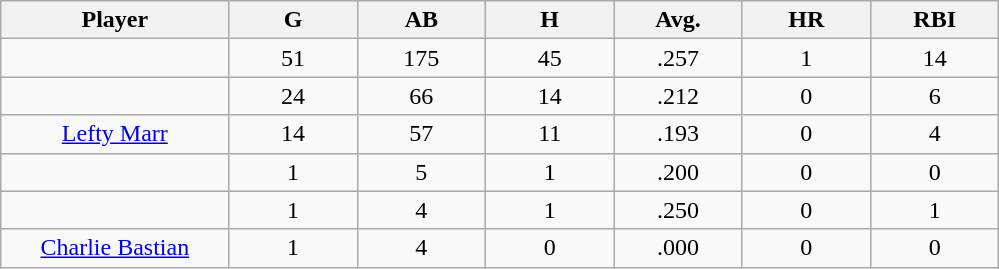<table class="wikitable sortable">
<tr>
<th bgcolor="#DDDDFF" width="16%">Player</th>
<th bgcolor="#DDDDFF" width="9%">G</th>
<th bgcolor="#DDDDFF" width="9%">AB</th>
<th bgcolor="#DDDDFF" width="9%">H</th>
<th bgcolor="#DDDDFF" width="9%">Avg.</th>
<th bgcolor="#DDDDFF" width="9%">HR</th>
<th bgcolor="#DDDDFF" width="9%">RBI</th>
</tr>
<tr align="center">
<td></td>
<td>51</td>
<td>175</td>
<td>45</td>
<td>.257</td>
<td>1</td>
<td>14</td>
</tr>
<tr align="center">
<td></td>
<td>24</td>
<td>66</td>
<td>14</td>
<td>.212</td>
<td>0</td>
<td>6</td>
</tr>
<tr align="center">
<td><a href='#'>Lefty Marr</a></td>
<td>14</td>
<td>57</td>
<td>11</td>
<td>.193</td>
<td>0</td>
<td>4</td>
</tr>
<tr align=center>
<td></td>
<td>1</td>
<td>5</td>
<td>1</td>
<td>.200</td>
<td>0</td>
<td>0</td>
</tr>
<tr align="center">
<td></td>
<td>1</td>
<td>4</td>
<td>1</td>
<td>.250</td>
<td>0</td>
<td>1</td>
</tr>
<tr align=center>
<td><a href='#'>Charlie Bastian</a></td>
<td>1</td>
<td>4</td>
<td>0</td>
<td>.000</td>
<td>0</td>
<td>0</td>
</tr>
</table>
